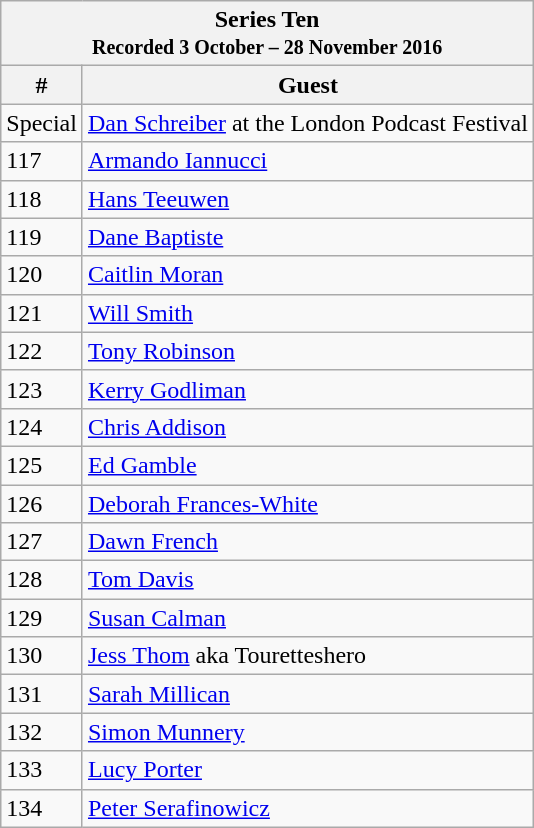<table class="wikitable">
<tr>
<th colspan="3">Series Ten<br><small>Recorded 3 October – 28 November 2016</small></th>
</tr>
<tr>
<th>#</th>
<th>Guest</th>
</tr>
<tr>
<td>Special</td>
<td><a href='#'>Dan Schreiber</a> at the London Podcast Festival</td>
</tr>
<tr>
<td>117</td>
<td><a href='#'>Armando Iannucci</a></td>
</tr>
<tr>
<td>118</td>
<td><a href='#'>Hans Teeuwen</a></td>
</tr>
<tr>
<td>119</td>
<td><a href='#'>Dane Baptiste</a></td>
</tr>
<tr>
<td>120</td>
<td><a href='#'>Caitlin Moran</a></td>
</tr>
<tr>
<td>121</td>
<td><a href='#'>Will Smith</a></td>
</tr>
<tr>
<td>122</td>
<td><a href='#'>Tony Robinson</a></td>
</tr>
<tr>
<td>123</td>
<td><a href='#'>Kerry Godliman</a></td>
</tr>
<tr>
<td>124</td>
<td><a href='#'>Chris Addison</a></td>
</tr>
<tr>
<td>125</td>
<td><a href='#'>Ed Gamble</a></td>
</tr>
<tr>
<td>126</td>
<td><a href='#'>Deborah Frances-White</a></td>
</tr>
<tr>
<td>127</td>
<td><a href='#'>Dawn French</a></td>
</tr>
<tr>
<td>128</td>
<td><a href='#'>Tom Davis</a></td>
</tr>
<tr>
<td>129</td>
<td><a href='#'>Susan Calman</a></td>
</tr>
<tr>
<td>130</td>
<td><a href='#'>Jess Thom</a> aka Touretteshero</td>
</tr>
<tr>
<td>131</td>
<td><a href='#'>Sarah Millican</a></td>
</tr>
<tr>
<td>132</td>
<td><a href='#'>Simon Munnery</a></td>
</tr>
<tr>
<td>133</td>
<td><a href='#'>Lucy Porter</a></td>
</tr>
<tr>
<td>134</td>
<td><a href='#'>Peter Serafinowicz</a></td>
</tr>
</table>
